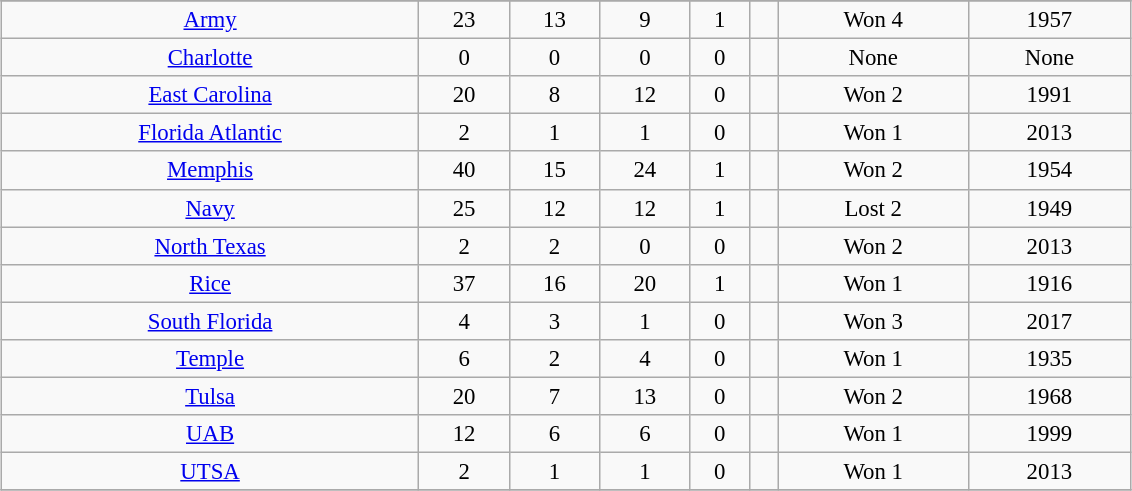<table border="0" style="font-size: 95%; width:80%">
<tr>
<td valign="top"><br><table class="wikitable sortable" style="width:75%;">
<tr>
</tr>
<tr style="text-align:center;">
<td><a href='#'>Army</a></td>
<td>23</td>
<td>13</td>
<td>9</td>
<td>1</td>
<td></td>
<td>Won 4</td>
<td>1957</td>
</tr>
<tr style="text-align:center;">
<td><a href='#'>Charlotte</a></td>
<td>0</td>
<td>0</td>
<td>0</td>
<td>0</td>
<td></td>
<td>None</td>
<td>None</td>
</tr>
<tr style="text-align:center;">
<td><a href='#'>East Carolina</a></td>
<td>20</td>
<td>8</td>
<td>12</td>
<td>0</td>
<td></td>
<td>Won 2</td>
<td>1991</td>
</tr>
<tr style="text-align:center;">
<td><a href='#'>Florida Atlantic</a></td>
<td>2</td>
<td>1</td>
<td>1</td>
<td>0</td>
<td></td>
<td>Won 1</td>
<td>2013</td>
</tr>
<tr style="text-align:center;">
<td><a href='#'>Memphis</a></td>
<td>40</td>
<td>15</td>
<td>24</td>
<td>1</td>
<td></td>
<td>Won 2</td>
<td>1954</td>
</tr>
<tr style="text-align:center;">
<td><a href='#'>Navy</a></td>
<td>25</td>
<td>12</td>
<td>12</td>
<td>1</td>
<td></td>
<td>Lost 2</td>
<td>1949</td>
</tr>
<tr style="text-align:center;">
<td><a href='#'>North Texas</a></td>
<td>2</td>
<td>2</td>
<td>0</td>
<td>0</td>
<td></td>
<td>Won 2</td>
<td>2013</td>
</tr>
<tr style="text-align:center;">
<td><a href='#'>Rice</a></td>
<td>37</td>
<td>16</td>
<td>20</td>
<td>1</td>
<td></td>
<td>Won 1</td>
<td>1916</td>
</tr>
<tr style="text-align:center;">
<td><a href='#'>South Florida</a></td>
<td>4</td>
<td>3</td>
<td>1</td>
<td>0</td>
<td></td>
<td>Won 3</td>
<td>2017</td>
</tr>
<tr style="text-align:center;">
<td><a href='#'>Temple</a></td>
<td>6</td>
<td>2</td>
<td>4</td>
<td>0</td>
<td></td>
<td>Won 1</td>
<td>1935</td>
</tr>
<tr style="text-align:center;">
<td><a href='#'>Tulsa</a></td>
<td>20</td>
<td>7</td>
<td>13</td>
<td>0</td>
<td></td>
<td>Won 2</td>
<td>1968</td>
</tr>
<tr style="text-align:center;">
<td><a href='#'>UAB</a></td>
<td>12</td>
<td>6</td>
<td>6</td>
<td>0</td>
<td></td>
<td>Won 1</td>
<td>1999</td>
</tr>
<tr style="text-align:center;">
<td><a href='#'>UTSA</a></td>
<td>2</td>
<td>1</td>
<td>1</td>
<td>0</td>
<td></td>
<td>Won 1</td>
<td>2013</td>
</tr>
<tr>
</tr>
</table>
</td>
</tr>
</table>
